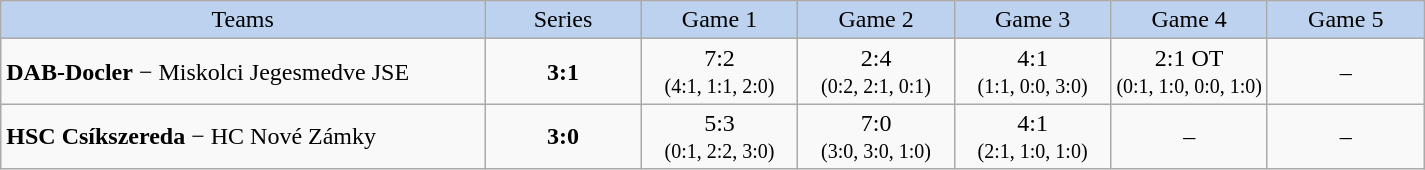<table class="wikitable" style="text-align:center">
<tr style="background-color:#BCD2EE" |>
<td style="width:34%">Teams</td>
<td style="width:11%">Series</td>
<td style="width:11%">Game 1</td>
<td style="width:11%">Game 2</td>
<td style="width:11%">Game 3</td>
<td style="width:11%">Game 4</td>
<td style="width:11%">Game 5</td>
</tr>
<tr>
<td style="text-align:left"><strong>DAB-Docler</strong> − Miskolci Jegesmedve JSE</td>
<td><strong>3:1</strong></td>
<td>7:2 <br><small>(4:1, 1:1, 2:0)</small></td>
<td>2:4 <br><small>(0:2, 2:1, 0:1)</small></td>
<td>4:1 <br><small>(1:1, 0:0, 3:0)</small></td>
<td>2:1 OT<br><small>(0:1, 1:0, 0:0, 1:0)</small></td>
<td>–</td>
</tr>
<tr>
<td style="text-align:left"><strong>HSC Csíkszereda</strong> − HC Nové Zámky</td>
<td><strong>3:0</strong></td>
<td>5:3 <br><small>(0:1, 2:2, 3:0)</small></td>
<td>7:0 <br><small>(3:0, 3:0, 1:0)</small></td>
<td>4:1 <br><small>(2:1, 1:0, 1:0)</small></td>
<td>–</td>
<td>–</td>
</tr>
</table>
